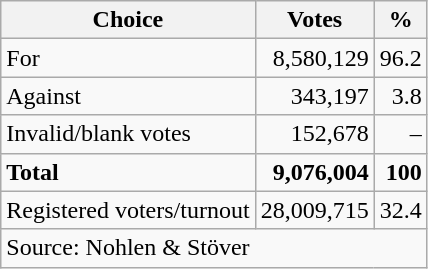<table class=wikitable style=text-align:right>
<tr>
<th>Choice</th>
<th>Votes</th>
<th>%</th>
</tr>
<tr>
<td align=left>For</td>
<td>8,580,129</td>
<td>96.2</td>
</tr>
<tr>
<td align=left>Against</td>
<td>343,197</td>
<td>3.8</td>
</tr>
<tr>
<td align=left>Invalid/blank votes</td>
<td>152,678</td>
<td>–</td>
</tr>
<tr>
<td align=left><strong>Total</strong></td>
<td><strong>9,076,004</strong></td>
<td><strong>100</strong></td>
</tr>
<tr>
<td align=left>Registered voters/turnout</td>
<td>28,009,715</td>
<td>32.4</td>
</tr>
<tr>
<td align=left colspan=3>Source: Nohlen & Stöver</td>
</tr>
</table>
